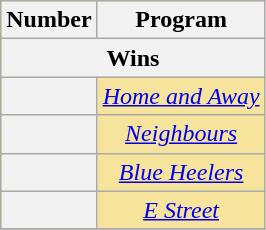<table class="wikitable" rowspan="2" style="text-align: center; background: #f6e39c">
<tr>
<th scope="col" style="width:55px;">Number</th>
<th scope="col" style="text-align:center;">Program</th>
</tr>
<tr>
<th colspan="2">Wins</th>
</tr>
<tr>
<th scope="row"></th>
<td><em><a href='#'>Home and Away</a></em></td>
</tr>
<tr>
<th scope="row"></th>
<td><em><a href='#'>Neighbours</a></em></td>
</tr>
<tr>
<th scope="row"></th>
<td><em><a href='#'>Blue Heelers</a></em></td>
</tr>
<tr>
<th scope="row"></th>
<td><em><a href='#'>E Street</a></em></td>
</tr>
<tr>
</tr>
</table>
